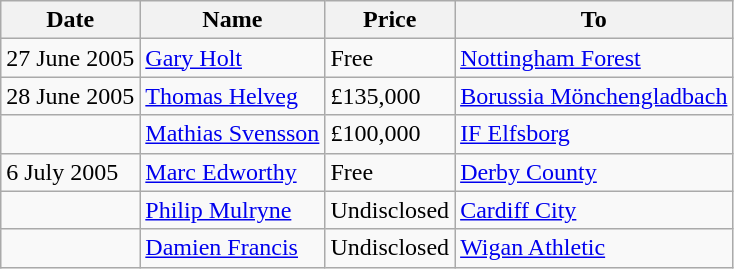<table class="wikitable">
<tr>
<th>Date</th>
<th>Name</th>
<th>Price</th>
<th>To</th>
</tr>
<tr>
<td>27 June 2005</td>
<td> <a href='#'>Gary Holt</a></td>
<td>Free</td>
<td> <a href='#'>Nottingham Forest</a></td>
</tr>
<tr>
<td>28 June 2005</td>
<td> <a href='#'>Thomas Helveg</a></td>
<td>£135,000</td>
<td> <a href='#'>Borussia Mönchengladbach</a></td>
</tr>
<tr>
<td></td>
<td> <a href='#'>Mathias Svensson</a></td>
<td>£100,000</td>
<td> <a href='#'>IF Elfsborg</a></td>
</tr>
<tr>
<td>6 July 2005</td>
<td> <a href='#'>Marc Edworthy</a></td>
<td>Free</td>
<td> <a href='#'>Derby County</a></td>
</tr>
<tr>
<td></td>
<td> <a href='#'>Philip Mulryne</a></td>
<td>Undisclosed</td>
<td> <a href='#'>Cardiff City</a></td>
</tr>
<tr>
<td></td>
<td> <a href='#'>Damien Francis</a></td>
<td>Undisclosed</td>
<td> <a href='#'>Wigan Athletic</a></td>
</tr>
</table>
